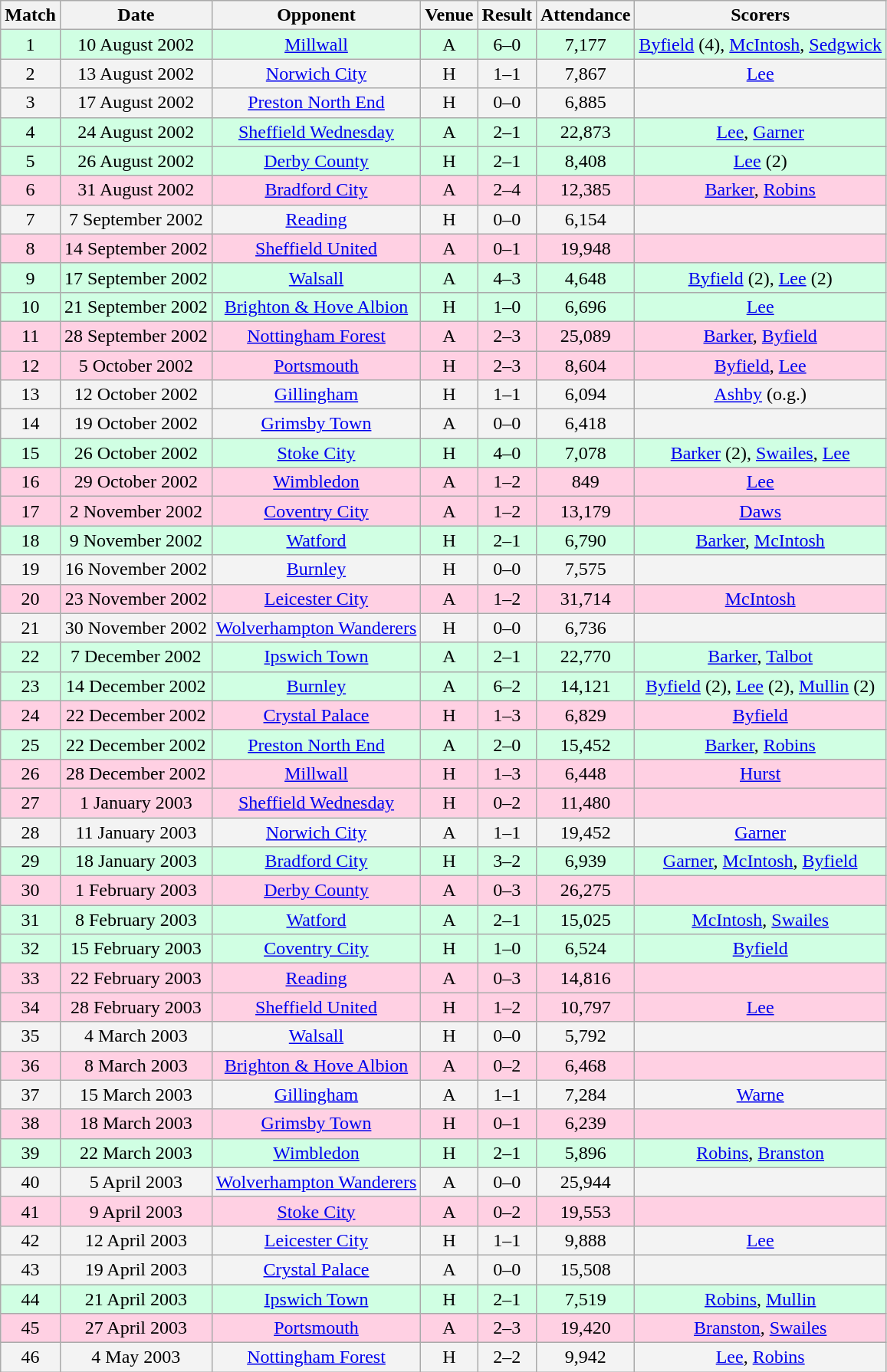<table class="wikitable sortable" style="text-align:center">
<tr>
<th>Match</th>
<th>Date</th>
<th>Opponent</th>
<th>Venue</th>
<th>Result</th>
<th>Attendance</th>
<th>Scorers</th>
</tr>
<tr style="background: #d0ffe3;">
<td>1</td>
<td>10 August 2002</td>
<td><a href='#'>Millwall</a></td>
<td>A</td>
<td>6–0</td>
<td>7,177</td>
<td><a href='#'>Byfield</a> (4), <a href='#'>McIntosh</a>, <a href='#'> Sedgwick</a></td>
</tr>
<tr style="background: #f3f3f3;">
<td>2</td>
<td>13 August 2002</td>
<td><a href='#'>Norwich City</a></td>
<td>H</td>
<td>1–1</td>
<td>7,867</td>
<td><a href='#'>Lee</a></td>
</tr>
<tr style="background: #f3f3f3;">
<td>3</td>
<td>17 August 2002</td>
<td><a href='#'>Preston North End</a></td>
<td>H</td>
<td>0–0</td>
<td>6,885</td>
<td></td>
</tr>
<tr style="background: #d0ffe3;">
<td>4</td>
<td>24 August 2002</td>
<td><a href='#'>Sheffield Wednesday</a></td>
<td>A</td>
<td>2–1</td>
<td>22,873</td>
<td><a href='#'>Lee</a>, <a href='#'>Garner</a></td>
</tr>
<tr style="background: #d0ffe3;">
<td>5</td>
<td>26 August 2002</td>
<td><a href='#'>Derby County</a></td>
<td>H</td>
<td>2–1</td>
<td>8,408</td>
<td><a href='#'>Lee</a> (2)</td>
</tr>
<tr style="background: #ffd0e3;">
<td>6</td>
<td>31 August 2002</td>
<td><a href='#'>Bradford City</a></td>
<td>A</td>
<td>2–4</td>
<td>12,385</td>
<td><a href='#'>Barker</a>, <a href='#'>Robins</a></td>
</tr>
<tr style="background: #f3f3f3;">
<td>7</td>
<td>7 September 2002</td>
<td><a href='#'>Reading</a></td>
<td>H</td>
<td>0–0</td>
<td>6,154</td>
<td></td>
</tr>
<tr style="background: #ffd0e3;">
<td>8</td>
<td>14 September 2002</td>
<td><a href='#'>Sheffield United</a></td>
<td>A</td>
<td>0–1</td>
<td>19,948</td>
<td></td>
</tr>
<tr style="background: #d0ffe3;">
<td>9</td>
<td>17 September 2002</td>
<td><a href='#'>Walsall</a></td>
<td>A</td>
<td>4–3</td>
<td>4,648</td>
<td><a href='#'>Byfield</a> (2), <a href='#'>Lee</a> (2)</td>
</tr>
<tr style="background: #d0ffe3;">
<td>10</td>
<td>21 September 2002</td>
<td><a href='#'>Brighton & Hove Albion</a></td>
<td>H</td>
<td>1–0</td>
<td>6,696</td>
<td><a href='#'>Lee</a></td>
</tr>
<tr style="background: #ffd0e3;">
<td>11</td>
<td>28 September 2002</td>
<td><a href='#'>Nottingham Forest</a></td>
<td>A</td>
<td>2–3</td>
<td>25,089</td>
<td><a href='#'>Barker</a>, <a href='#'>Byfield</a></td>
</tr>
<tr style="background: #ffd0e3;">
<td>12</td>
<td>5 October 2002</td>
<td><a href='#'>Portsmouth</a></td>
<td>H</td>
<td>2–3</td>
<td>8,604</td>
<td><a href='#'>Byfield</a>, <a href='#'>Lee</a></td>
</tr>
<tr style="background: #f3f3f3;">
<td>13</td>
<td>12 October 2002</td>
<td><a href='#'>Gillingham</a></td>
<td>H</td>
<td>1–1</td>
<td>6,094</td>
<td><a href='#'>Ashby</a> (o.g.)</td>
</tr>
<tr style="background: #f3f3f3;">
<td>14</td>
<td>19 October 2002</td>
<td><a href='#'>Grimsby Town</a></td>
<td>A</td>
<td>0–0</td>
<td>6,418</td>
<td></td>
</tr>
<tr style="background: #d0ffe3;">
<td>15</td>
<td>26 October 2002</td>
<td><a href='#'>Stoke City</a></td>
<td>H</td>
<td>4–0</td>
<td>7,078</td>
<td><a href='#'>Barker</a> (2), <a href='#'>Swailes</a>, <a href='#'>Lee</a></td>
</tr>
<tr style="background: #ffd0e3;">
<td>16</td>
<td>29 October 2002</td>
<td><a href='#'>Wimbledon</a></td>
<td>A</td>
<td>1–2</td>
<td>849</td>
<td><a href='#'>Lee</a></td>
</tr>
<tr style="background: #ffd0e3;">
<td>17</td>
<td>2 November 2002</td>
<td><a href='#'>Coventry City</a></td>
<td>A</td>
<td>1–2</td>
<td>13,179</td>
<td><a href='#'>Daws</a></td>
</tr>
<tr style="background: #d0ffe3;">
<td>18</td>
<td>9 November 2002</td>
<td><a href='#'>Watford</a></td>
<td>H</td>
<td>2–1</td>
<td>6,790</td>
<td><a href='#'>Barker</a>, <a href='#'>McIntosh</a></td>
</tr>
<tr style="background: #f3f3f3;">
<td>19</td>
<td>16 November 2002</td>
<td><a href='#'>Burnley</a></td>
<td>H</td>
<td>0–0</td>
<td>7,575</td>
<td></td>
</tr>
<tr style="background: #ffd0e3;">
<td>20</td>
<td>23 November 2002</td>
<td><a href='#'>Leicester City</a></td>
<td>A</td>
<td>1–2</td>
<td>31,714</td>
<td><a href='#'>McIntosh</a></td>
</tr>
<tr style="background: #f3f3f3;">
<td>21</td>
<td>30 November 2002</td>
<td><a href='#'>Wolverhampton Wanderers</a></td>
<td>H</td>
<td>0–0</td>
<td>6,736</td>
<td></td>
</tr>
<tr style="background: #d0ffe3;">
<td>22</td>
<td>7 December 2002</td>
<td><a href='#'>Ipswich Town</a></td>
<td>A</td>
<td>2–1</td>
<td>22,770</td>
<td><a href='#'>Barker</a>, <a href='#'>Talbot</a></td>
</tr>
<tr style="background: #d0ffe3;">
<td>23</td>
<td>14 December 2002</td>
<td><a href='#'>Burnley</a></td>
<td>A</td>
<td>6–2</td>
<td>14,121</td>
<td><a href='#'>Byfield</a> (2), <a href='#'>Lee</a> (2), <a href='#'>Mullin</a> (2)</td>
</tr>
<tr style="background: #ffd0e3;">
<td>24</td>
<td>22 December 2002</td>
<td><a href='#'>Crystal Palace</a></td>
<td>H</td>
<td>1–3</td>
<td>6,829</td>
<td><a href='#'>Byfield</a></td>
</tr>
<tr style="background: #d0ffe3;">
<td>25</td>
<td>22 December 2002</td>
<td><a href='#'>Preston North End</a></td>
<td>A</td>
<td>2–0</td>
<td>15,452</td>
<td><a href='#'>Barker</a>, <a href='#'>Robins</a></td>
</tr>
<tr style="background: #ffd0e3;">
<td>26</td>
<td>28 December 2002</td>
<td><a href='#'>Millwall</a></td>
<td>H</td>
<td>1–3</td>
<td>6,448</td>
<td><a href='#'>Hurst</a></td>
</tr>
<tr style="background: #ffd0e3;">
<td>27</td>
<td>1 January 2003</td>
<td><a href='#'>Sheffield Wednesday</a></td>
<td>H</td>
<td>0–2</td>
<td>11,480</td>
<td></td>
</tr>
<tr style="background: #f3f3f3;">
<td>28</td>
<td>11 January 2003</td>
<td><a href='#'>Norwich City</a></td>
<td>A</td>
<td>1–1</td>
<td>19,452</td>
<td><a href='#'>Garner</a></td>
</tr>
<tr style="background: #d0ffe3;">
<td>29</td>
<td>18 January 2003</td>
<td><a href='#'>Bradford City</a></td>
<td>H</td>
<td>3–2</td>
<td>6,939</td>
<td><a href='#'>Garner</a>, <a href='#'>McIntosh</a>, <a href='#'>Byfield</a></td>
</tr>
<tr style="background: #ffd0e3;">
<td>30</td>
<td>1 February 2003</td>
<td><a href='#'>Derby County</a></td>
<td>A</td>
<td>0–3</td>
<td>26,275</td>
<td></td>
</tr>
<tr style="background: #d0ffe3;">
<td>31</td>
<td>8 February 2003</td>
<td><a href='#'>Watford</a></td>
<td>A</td>
<td>2–1</td>
<td>15,025</td>
<td><a href='#'>McIntosh</a>, <a href='#'>Swailes</a></td>
</tr>
<tr style="background: #d0ffe3;">
<td>32</td>
<td>15 February 2003</td>
<td><a href='#'>Coventry City</a></td>
<td>H</td>
<td>1–0</td>
<td>6,524</td>
<td><a href='#'>Byfield</a></td>
</tr>
<tr style="background: #ffd0e3;">
<td>33</td>
<td>22 February 2003</td>
<td><a href='#'>Reading</a></td>
<td>A</td>
<td>0–3</td>
<td>14,816</td>
<td></td>
</tr>
<tr style="background: #ffd0e3;">
<td>34</td>
<td>28 February 2003</td>
<td><a href='#'>Sheffield United</a></td>
<td>H</td>
<td>1–2</td>
<td>10,797</td>
<td><a href='#'>Lee</a></td>
</tr>
<tr style="background: #f3f3f3;">
<td>35</td>
<td>4 March 2003</td>
<td><a href='#'>Walsall</a></td>
<td>H</td>
<td>0–0</td>
<td>5,792</td>
<td></td>
</tr>
<tr style="background: #ffd0e3;">
<td>36</td>
<td>8 March 2003</td>
<td><a href='#'>Brighton & Hove Albion</a></td>
<td>A</td>
<td>0–2</td>
<td>6,468</td>
<td></td>
</tr>
<tr style="background: #f3f3f3;">
<td>37</td>
<td>15 March 2003</td>
<td><a href='#'>Gillingham</a></td>
<td>A</td>
<td>1–1</td>
<td>7,284</td>
<td><a href='#'>Warne</a></td>
</tr>
<tr style="background: #ffd0e3;">
<td>38</td>
<td>18 March 2003</td>
<td><a href='#'>Grimsby Town</a></td>
<td>H</td>
<td>0–1</td>
<td>6,239</td>
<td></td>
</tr>
<tr style="background: #d0ffe3;">
<td>39</td>
<td>22 March 2003</td>
<td><a href='#'>Wimbledon</a></td>
<td>H</td>
<td>2–1</td>
<td>5,896</td>
<td><a href='#'>Robins</a>, <a href='#'>Branston</a></td>
</tr>
<tr style="background: #f3f3f3;">
<td>40</td>
<td>5 April 2003</td>
<td><a href='#'>Wolverhampton Wanderers</a></td>
<td>A</td>
<td>0–0</td>
<td>25,944</td>
<td></td>
</tr>
<tr style="background: #ffd0e3;">
<td>41</td>
<td>9 April 2003</td>
<td><a href='#'>Stoke City</a></td>
<td>A</td>
<td>0–2</td>
<td>19,553</td>
<td></td>
</tr>
<tr style="background: #f3f3f3;">
<td>42</td>
<td>12 April 2003</td>
<td><a href='#'>Leicester City</a></td>
<td>H</td>
<td>1–1</td>
<td>9,888</td>
<td><a href='#'>Lee</a></td>
</tr>
<tr style="background: #f3f3f3;">
<td>43</td>
<td>19 April 2003</td>
<td><a href='#'>Crystal Palace</a></td>
<td>A</td>
<td>0–0</td>
<td>15,508</td>
<td></td>
</tr>
<tr style="background: #d0ffe3;">
<td>44</td>
<td>21 April 2003</td>
<td><a href='#'>Ipswich Town</a></td>
<td>H</td>
<td>2–1</td>
<td>7,519</td>
<td><a href='#'>Robins</a>, <a href='#'>Mullin</a></td>
</tr>
<tr style="background: #ffd0e3;">
<td>45</td>
<td>27 April 2003</td>
<td><a href='#'>Portsmouth</a></td>
<td>A</td>
<td>2–3</td>
<td>19,420</td>
<td><a href='#'>Branston</a>, <a href='#'>Swailes</a></td>
</tr>
<tr style="background: #f3f3f3;">
<td>46</td>
<td>4 May 2003</td>
<td><a href='#'>Nottingham Forest</a></td>
<td>H</td>
<td>2–2</td>
<td>9,942</td>
<td><a href='#'>Lee</a>, <a href='#'>Robins</a></td>
</tr>
</table>
